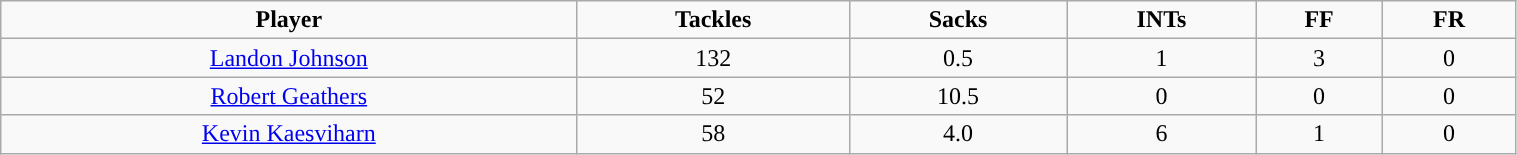<table class="wikitable" style="width:80%;">
<tr align="center">
<td><strong>Player</strong></td>
<td><strong>Tackles</strong></td>
<td><strong>Sacks</strong></td>
<td><strong>INTs</strong></td>
<td><strong>FF</strong></td>
<td><strong>FR</strong></td>
</tr>
<tr style="text-align:center;" bgcolor="">
<td><a href='#'>Landon Johnson</a></td>
<td>132</td>
<td>0.5</td>
<td>1</td>
<td>3</td>
<td>0</td>
</tr>
<tr style="text-align:center;" bgcolor="">
<td><a href='#'>Robert Geathers</a></td>
<td>52</td>
<td>10.5</td>
<td>0</td>
<td>0</td>
<td>0</td>
</tr>
<tr style="text-align:center;" bgcolor="">
<td><a href='#'>Kevin Kaesviharn</a></td>
<td>58</td>
<td>4.0</td>
<td>6</td>
<td>1</td>
<td>0</td>
</tr>
</table>
